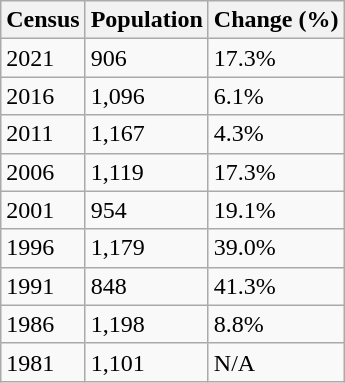<table class="wikitable">
<tr>
<th>Census</th>
<th>Population</th>
<th>Change (%)</th>
</tr>
<tr>
<td>2021</td>
<td>906</td>
<td> 17.3%</td>
</tr>
<tr>
<td>2016</td>
<td>1,096</td>
<td> 6.1%</td>
</tr>
<tr>
<td>2011</td>
<td>1,167</td>
<td> 4.3%</td>
</tr>
<tr>
<td>2006</td>
<td>1,119</td>
<td> 17.3%</td>
</tr>
<tr>
<td>2001</td>
<td>954</td>
<td> 19.1%</td>
</tr>
<tr>
<td>1996</td>
<td>1,179</td>
<td> 39.0%</td>
</tr>
<tr>
<td>1991</td>
<td>848</td>
<td> 41.3%</td>
</tr>
<tr>
<td>1986</td>
<td>1,198</td>
<td> 8.8%</td>
</tr>
<tr>
<td>1981</td>
<td>1,101</td>
<td>N/A</td>
</tr>
</table>
